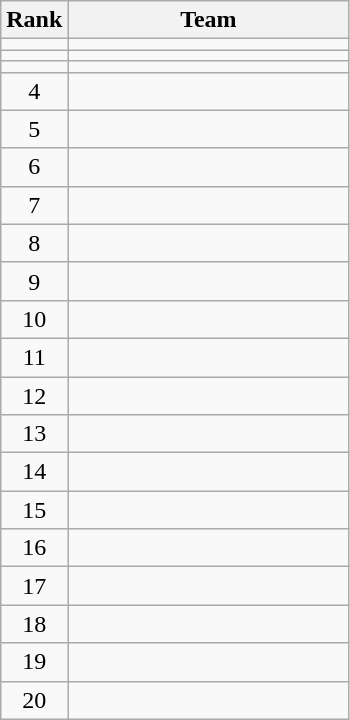<table class=wikitable style="text-align:center;">
<tr>
<th>Rank</th>
<th width=180>Team</th>
</tr>
<tr>
<td></td>
<td align=left></td>
</tr>
<tr>
<td></td>
<td align=left></td>
</tr>
<tr>
<td></td>
<td align=left></td>
</tr>
<tr>
<td>4</td>
<td align=left></td>
</tr>
<tr>
<td>5</td>
<td align=left></td>
</tr>
<tr>
<td>6</td>
<td align=left></td>
</tr>
<tr>
<td>7</td>
<td align=left></td>
</tr>
<tr>
<td>8</td>
<td align=left></td>
</tr>
<tr>
<td>9</td>
<td align=left></td>
</tr>
<tr>
<td>10</td>
<td align=left></td>
</tr>
<tr>
<td>11</td>
<td align=left></td>
</tr>
<tr>
<td>12</td>
<td align=left></td>
</tr>
<tr>
<td>13</td>
<td align=left></td>
</tr>
<tr>
<td>14</td>
<td align=left></td>
</tr>
<tr>
<td>15</td>
<td align=left></td>
</tr>
<tr>
<td>16</td>
<td align=left></td>
</tr>
<tr>
<td>17</td>
<td align=left></td>
</tr>
<tr>
<td>18</td>
<td align=left></td>
</tr>
<tr>
<td>19</td>
<td align=left></td>
</tr>
<tr>
<td>20</td>
<td align=left></td>
</tr>
</table>
